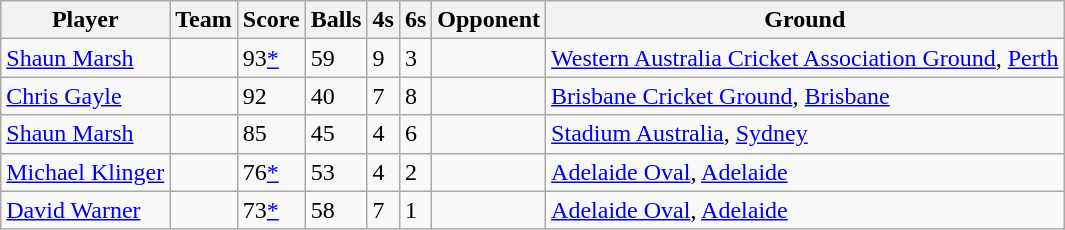<table class="wikitable">
<tr>
<th>Player</th>
<th>Team</th>
<th>Score</th>
<th>Balls</th>
<th>4s</th>
<th>6s</th>
<th>Opponent</th>
<th>Ground</th>
</tr>
<tr>
<td><a href='#'>Shaun Marsh</a></td>
<td></td>
<td>93<a href='#'>*</a></td>
<td>59</td>
<td>9</td>
<td>3</td>
<td></td>
<td><a href='#'>Western Australia Cricket Association Ground</a>, <a href='#'>Perth</a></td>
</tr>
<tr>
<td><a href='#'>Chris Gayle</a></td>
<td></td>
<td>92</td>
<td>40</td>
<td>7</td>
<td>8</td>
<td></td>
<td><a href='#'>Brisbane Cricket Ground</a>, <a href='#'>Brisbane</a></td>
</tr>
<tr>
<td><a href='#'>Shaun Marsh</a></td>
<td></td>
<td>85</td>
<td>45</td>
<td>4</td>
<td>6</td>
<td></td>
<td><a href='#'>Stadium Australia</a>, <a href='#'>Sydney</a></td>
</tr>
<tr>
<td><a href='#'>Michael Klinger</a></td>
<td></td>
<td>76<a href='#'>*</a></td>
<td>53</td>
<td>4</td>
<td>2</td>
<td></td>
<td><a href='#'>Adelaide Oval</a>, <a href='#'>Adelaide</a></td>
</tr>
<tr>
<td><a href='#'>David Warner</a></td>
<td></td>
<td>73<a href='#'>*</a></td>
<td>58</td>
<td>7</td>
<td>1</td>
<td></td>
<td><a href='#'>Adelaide Oval</a>, <a href='#'>Adelaide</a></td>
</tr>
</table>
